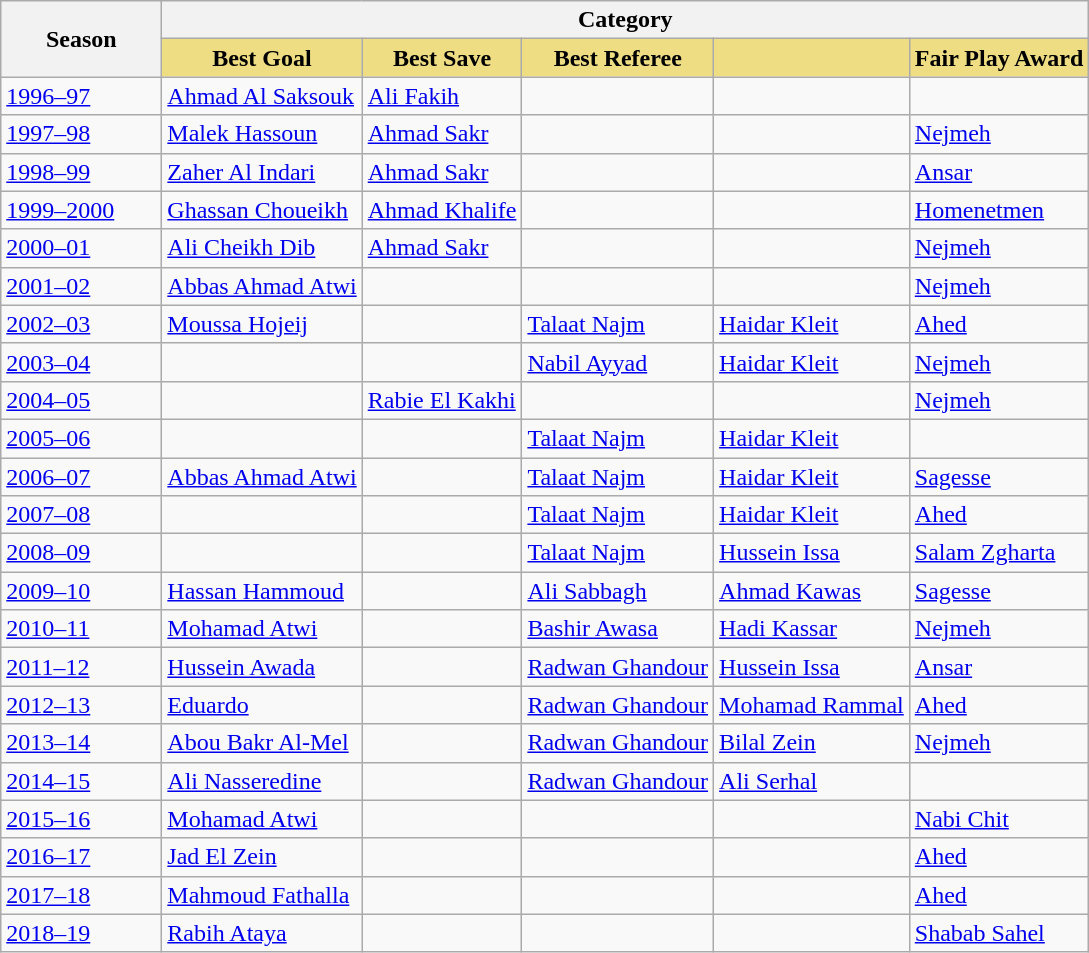<table class="wikitable">
<tr>
<th rowspan="2" width="100">Season</th>
<th colspan="5">Category</th>
</tr>
<tr>
<th style="background-color: #eedd82">Best Goal</th>
<th style="background-color: #eedd82">Best Save</th>
<th style="background-color: #eedd82">Best Referee</th>
<th style="background-color: #eedd82"></th>
<th style="background-color: #eedd82">Fair Play Award</th>
</tr>
<tr>
<td><a href='#'>1996–97</a></td>
<td> <a href='#'>Ahmad Al Saksouk</a> </td>
<td> <a href='#'>Ali Fakih</a> </td>
<td></td>
<td></td>
<td></td>
</tr>
<tr>
<td><a href='#'>1997–98</a></td>
<td> <a href='#'>Malek Hassoun</a> </td>
<td> <a href='#'>Ahmad Sakr</a> </td>
<td></td>
<td></td>
<td><a href='#'>Nejmeh</a></td>
</tr>
<tr>
<td><a href='#'>1998–99</a></td>
<td> <a href='#'>Zaher Al Indari</a> </td>
<td> <a href='#'>Ahmad Sakr</a> </td>
<td></td>
<td></td>
<td><a href='#'>Ansar</a></td>
</tr>
<tr>
<td><a href='#'>1999–2000</a></td>
<td> <a href='#'>Ghassan Choueikh</a> </td>
<td> <a href='#'>Ahmad Khalife</a> </td>
<td></td>
<td></td>
<td><a href='#'>Homenetmen</a></td>
</tr>
<tr>
<td><a href='#'>2000–01</a></td>
<td> <a href='#'>Ali Cheikh Dib</a> </td>
<td> <a href='#'>Ahmad Sakr</a> </td>
<td></td>
<td></td>
<td><a href='#'>Nejmeh</a></td>
</tr>
<tr>
<td><a href='#'>2001–02</a></td>
<td> <a href='#'>Abbas Ahmad Atwi</a> </td>
<td></td>
<td></td>
<td></td>
<td><a href='#'>Nejmeh</a></td>
</tr>
<tr>
<td><a href='#'>2002–03</a></td>
<td> <a href='#'>Moussa Hojeij</a> </td>
<td></td>
<td> <a href='#'>Talaat Najm</a></td>
<td> <a href='#'>Haidar Kleit</a></td>
<td><a href='#'>Ahed</a></td>
</tr>
<tr>
<td><a href='#'>2003–04</a></td>
<td></td>
<td></td>
<td> <a href='#'>Nabil Ayyad</a></td>
<td> <a href='#'>Haidar Kleit</a></td>
<td><a href='#'>Nejmeh</a></td>
</tr>
<tr>
<td><a href='#'>2004–05</a></td>
<td></td>
<td> <a href='#'>Rabie El Kakhi</a> </td>
<td></td>
<td></td>
<td><a href='#'>Nejmeh</a></td>
</tr>
<tr>
<td><a href='#'>2005–06</a></td>
<td></td>
<td></td>
<td> <a href='#'>Talaat Najm</a></td>
<td> <a href='#'>Haidar Kleit</a></td>
<td></td>
</tr>
<tr>
<td><a href='#'>2006–07</a></td>
<td> <a href='#'>Abbas Ahmad Atwi</a> </td>
<td></td>
<td> <a href='#'>Talaat Najm</a></td>
<td> <a href='#'>Haidar Kleit</a></td>
<td><a href='#'>Sagesse</a></td>
</tr>
<tr>
<td><a href='#'>2007–08</a></td>
<td></td>
<td></td>
<td> <a href='#'>Talaat Najm</a></td>
<td> <a href='#'>Haidar Kleit</a></td>
<td><a href='#'>Ahed</a></td>
</tr>
<tr>
<td><a href='#'>2008–09</a></td>
<td></td>
<td></td>
<td> <a href='#'>Talaat Najm</a></td>
<td> <a href='#'>Hussein Issa</a></td>
<td><a href='#'>Salam Zgharta</a></td>
</tr>
<tr>
<td><a href='#'>2009–10</a></td>
<td> <a href='#'>Hassan Hammoud</a> </td>
<td></td>
<td> <a href='#'>Ali Sabbagh</a></td>
<td> <a href='#'>Ahmad Kawas</a></td>
<td><a href='#'>Sagesse</a></td>
</tr>
<tr>
<td><a href='#'>2010–11</a></td>
<td> <a href='#'>Mohamad Atwi</a> </td>
<td></td>
<td> <a href='#'>Bashir Awasa</a></td>
<td> <a href='#'>Hadi Kassar</a></td>
<td><a href='#'>Nejmeh</a></td>
</tr>
<tr>
<td><a href='#'>2011–12</a></td>
<td> <a href='#'>Hussein Awada</a> </td>
<td></td>
<td> <a href='#'>Radwan Ghandour</a></td>
<td> <a href='#'>Hussein Issa</a></td>
<td><a href='#'>Ansar</a></td>
</tr>
<tr>
<td><a href='#'>2012–13</a></td>
<td> <a href='#'>Eduardo</a> </td>
<td></td>
<td> <a href='#'>Radwan Ghandour</a></td>
<td> <a href='#'>Mohamad Rammal</a></td>
<td><a href='#'>Ahed</a></td>
</tr>
<tr>
<td><a href='#'>2013–14</a></td>
<td> <a href='#'>Abou Bakr Al-Mel</a> </td>
<td></td>
<td> <a href='#'>Radwan Ghandour</a></td>
<td> <a href='#'>Bilal Zein</a></td>
<td><a href='#'>Nejmeh</a></td>
</tr>
<tr>
<td><a href='#'>2014–15</a></td>
<td> <a href='#'>Ali Nasseredine</a> </td>
<td></td>
<td> <a href='#'>Radwan Ghandour</a></td>
<td> <a href='#'>Ali Serhal</a></td>
<td></td>
</tr>
<tr>
<td><a href='#'>2015–16</a></td>
<td> <a href='#'>Mohamad Atwi</a> </td>
<td></td>
<td></td>
<td></td>
<td><a href='#'>Nabi Chit</a></td>
</tr>
<tr>
<td><a href='#'>2016–17</a></td>
<td> <a href='#'>Jad El Zein</a> </td>
<td></td>
<td></td>
<td></td>
<td><a href='#'>Ahed</a></td>
</tr>
<tr>
<td><a href='#'>2017–18</a></td>
<td> <a href='#'>Mahmoud Fathalla</a> </td>
<td></td>
<td></td>
<td></td>
<td><a href='#'>Ahed</a></td>
</tr>
<tr>
<td><a href='#'>2018–19</a></td>
<td> <a href='#'>Rabih Ataya</a> </td>
<td></td>
<td></td>
<td></td>
<td><a href='#'>Shabab Sahel</a></td>
</tr>
</table>
